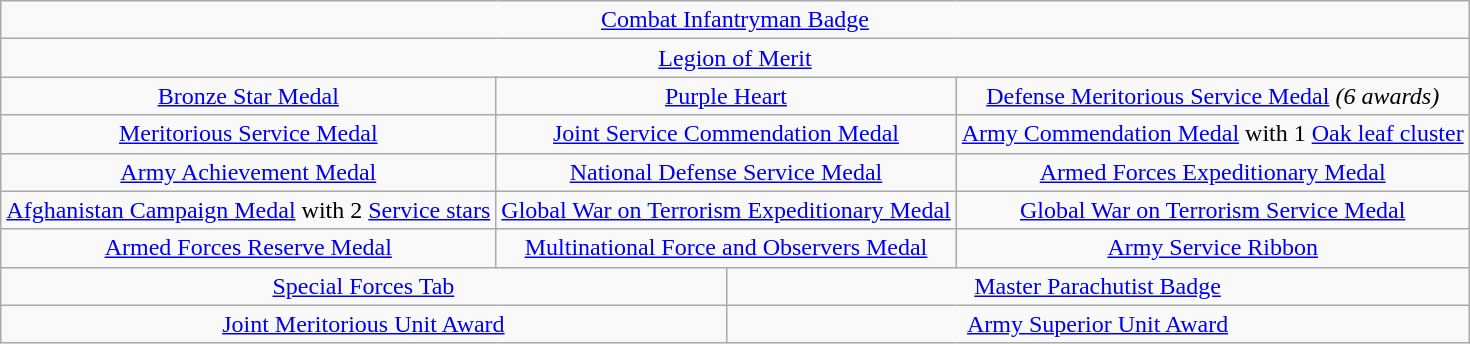<table class="wikitable" style="margin:1em auto; text-align:center;">
<tr>
<td colspan="12"><a href='#'>Combat Infantryman Badge</a></td>
</tr>
<tr>
<td colspan="12"><a href='#'>Legion of Merit</a></td>
</tr>
<tr>
<td colspan="4"><a href='#'>Bronze Star Medal</a></td>
<td colspan="4"><a href='#'>Purple Heart</a></td>
<td colspan="4"><a href='#'>Defense Meritorious Service Medal</a> <em>(6 awards)</em></td>
</tr>
<tr>
<td colspan="4"><a href='#'>Meritorious Service Medal</a></td>
<td colspan="4"><a href='#'>Joint Service Commendation Medal</a></td>
<td colspan="4"><a href='#'>Army Commendation Medal</a> with 1 <a href='#'>Oak leaf cluster</a></td>
</tr>
<tr>
<td colspan="4"><a href='#'>Army Achievement Medal</a></td>
<td colspan="4"><a href='#'>National Defense Service Medal</a></td>
<td colspan="4"><a href='#'>Armed Forces Expeditionary Medal</a></td>
</tr>
<tr>
<td colspan="4"><a href='#'>Afghanistan Campaign Medal</a> with 2 <a href='#'>Service stars</a></td>
<td colspan="4"><a href='#'>Global War on Terrorism Expeditionary Medal</a></td>
<td colspan="4"><a href='#'>Global War on Terrorism Service Medal</a></td>
</tr>
<tr>
<td colspan="4"><a href='#'>Armed Forces Reserve Medal</a></td>
<td colspan="4"><a href='#'>Multinational Force and Observers Medal</a></td>
<td colspan="4"><a href='#'>Army Service Ribbon</a></td>
</tr>
<tr>
<td colspan="6"><a href='#'>Special Forces Tab</a></td>
<td colspan="6"><a href='#'>Master Parachutist Badge</a></td>
</tr>
<tr>
<td colspan="6"><a href='#'>Joint Meritorious Unit Award</a></td>
<td colspan="6"><a href='#'>Army Superior Unit Award</a></td>
</tr>
</table>
